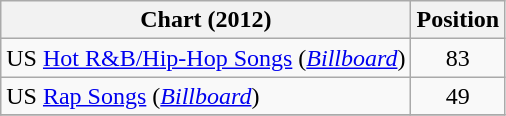<table class="wikitable">
<tr>
<th scope="col">Chart (2012)</th>
<th scope="col">Position</th>
</tr>
<tr>
<td>US <a href='#'>Hot R&B/Hip-Hop Songs</a> (<em><a href='#'>Billboard</a></em>)</td>
<td style="text-align:center;">83</td>
</tr>
<tr>
<td>US <a href='#'>Rap Songs</a> (<em><a href='#'>Billboard</a></em>)</td>
<td style="text-align:center;">49</td>
</tr>
<tr>
</tr>
</table>
